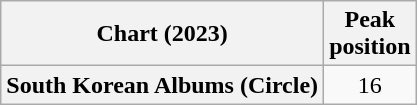<table class="wikitable plainrowheaders" style="text-align:center">
<tr>
<th scope="col">Chart (2023)</th>
<th scope="col">Peak<br>position</th>
</tr>
<tr>
<th scope="row">South Korean Albums (Circle)</th>
<td>16</td>
</tr>
</table>
